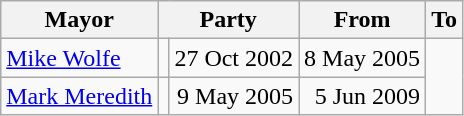<table class=wikitable>
<tr>
<th>Mayor</th>
<th colspan=2>Party</th>
<th>From</th>
<th>To</th>
</tr>
<tr>
<td><a href='#'>Mike Wolfe</a></td>
<td></td>
<td align=right>27 Oct 2002</td>
<td align=right>8 May 2005</td>
</tr>
<tr>
<td><a href='#'>Mark Meredith</a></td>
<td></td>
<td align=right>9 May 2005</td>
<td align=right>5 Jun 2009</td>
</tr>
</table>
